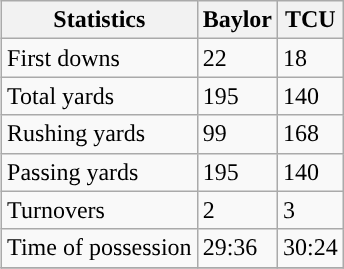<table class="wikitable" style="float: right;">
<tr>
<th>Statistics</th>
<th>Baylor</th>
<th>TCU</th>
</tr>
<tr>
<td>First downs</td>
<td>22</td>
<td>18</td>
</tr>
<tr>
<td>Total yards</td>
<td>195</td>
<td>140</td>
</tr>
<tr>
<td>Rushing yards</td>
<td>99</td>
<td>168</td>
</tr>
<tr>
<td>Passing yards</td>
<td>195</td>
<td>140</td>
</tr>
<tr>
<td>Turnovers</td>
<td>2</td>
<td>3</td>
</tr>
<tr>
<td>Time of possession</td>
<td>29:36</td>
<td>30:24</td>
</tr>
<tr>
</tr>
</table>
